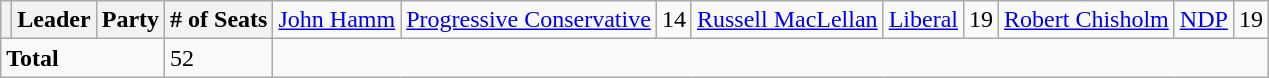<table class="wikitable">
<tr>
<th></th>
<th>Leader</th>
<th>Party</th>
<th># of Seats<br></th>
<td><a href='#'>John Hamm</a></td>
<td><a href='#'>Progressive Conservative</a></td>
<td>14<br></td>
<td><a href='#'>Russell MacLellan</a></td>
<td><a href='#'>Liberal</a></td>
<td>19<br></td>
<td><a href='#'>Robert Chisholm</a></td>
<td><a href='#'>NDP</a></td>
<td>19</td>
</tr>
<tr>
<td colspan="3"><strong>Total</strong></td>
<td>52</td>
</tr>
</table>
